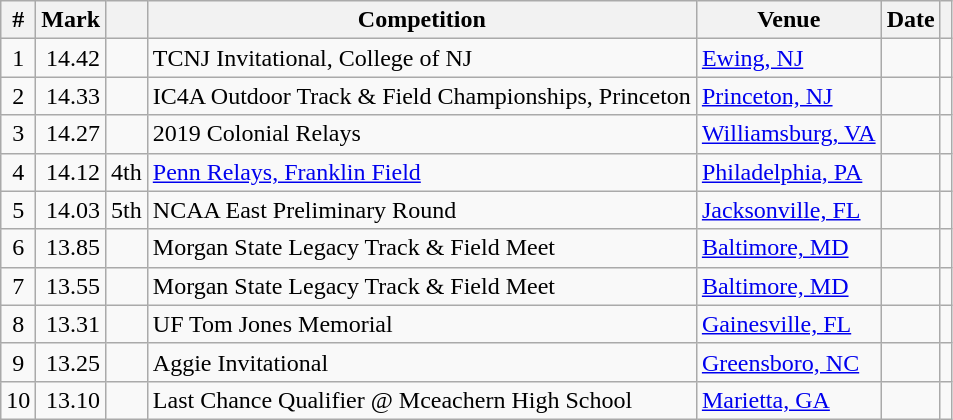<table class="wikitable sortable">
<tr>
<th>#</th>
<th>Mark</th>
<th class=unsortable></th>
<th>Competition</th>
<th>Venue</th>
<th>Date</th>
<th class=unsortable></th>
</tr>
<tr>
<td align=center>1</td>
<td align=right>14.42 </td>
<td></td>
<td>TCNJ Invitational, College of NJ</td>
<td><a href='#'>Ewing, NJ</a></td>
<td align=right></td>
<td></td>
</tr>
<tr>
<td align=center>2</td>
<td align=right>14.33 </td>
<td> </td>
<td>IC4A Outdoor Track & Field Championships, Princeton</td>
<td><a href='#'>Princeton, NJ</a></td>
<td align=right></td>
<td></td>
</tr>
<tr>
<td align=center>3</td>
<td align=right>14.27 </td>
<td> </td>
<td>2019 Colonial Relays</td>
<td><a href='#'>Williamsburg, VA</a></td>
<td align=right></td>
<td></td>
</tr>
<tr>
<td align=center>4</td>
<td align=right>14.12 </td>
<td>4th </td>
<td><a href='#'>Penn Relays, Franklin Field</a></td>
<td><a href='#'>Philadelphia, PA</a></td>
<td align=right><a href='#'></a></td>
<td></td>
</tr>
<tr>
<td align=center>5</td>
<td align=right>14.03 </td>
<td>5th </td>
<td>NCAA East Preliminary Round</td>
<td><a href='#'>Jacksonville, FL</a></td>
<td align=right></td>
<td></td>
</tr>
<tr>
<td align=center>6</td>
<td align=right>13.85 </td>
<td> </td>
<td>Morgan State Legacy Track & Field Meet</td>
<td><a href='#'>Baltimore, MD</a></td>
<td align=right></td>
<td></td>
</tr>
<tr>
<td align=center>7</td>
<td align=right>13.55 </td>
<td></td>
<td>Morgan State Legacy Track & Field Meet</td>
<td><a href='#'>Baltimore, MD</a></td>
<td align=right></td>
<td></td>
</tr>
<tr>
<td align=center>8</td>
<td align=right>13.31 </td>
<td></td>
<td>UF Tom Jones Memorial</td>
<td><a href='#'>Gainesville, FL</a></td>
<td align=right></td>
<td></td>
</tr>
<tr>
<td align=center>9</td>
<td align=right>13.25 </td>
<td></td>
<td>Aggie Invitational</td>
<td><a href='#'>Greensboro, NC</a></td>
<td align=right></td>
<td></td>
</tr>
<tr>
<td align=center>10</td>
<td align=right>13.10 </td>
<td></td>
<td>Last Chance Qualifier @ Mceachern High School</td>
<td><a href='#'>Marietta, GA</a></td>
<td align=right></td>
<td></td>
</tr>
</table>
